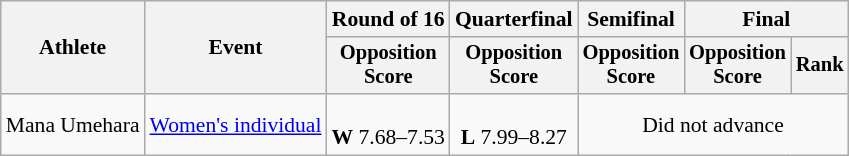<table class=wikitable style=font-size:90%;text-align:center>
<tr>
<th rowspan=2>Athlete</th>
<th rowspan=2>Event</th>
<th>Round of 16</th>
<th>Quarterfinal</th>
<th>Semifinal</th>
<th colspan=2>Final</th>
</tr>
<tr style=font-size:95%>
<th>Opposition<br>Score</th>
<th>Opposition<br>Score</th>
<th>Opposition<br>Score</th>
<th>Opposition<br>Score</th>
<th>Rank</th>
</tr>
<tr>
<td style="text-align:left">Mana Umehara</td>
<td style="text-align:left"><a href='#'>Women's individual</a></td>
<td><br><strong>W</strong> 7.68–7.53</td>
<td><br><strong>L</strong> 7.99–8.27</td>
<td colspan=3>Did not advance</td>
</tr>
</table>
